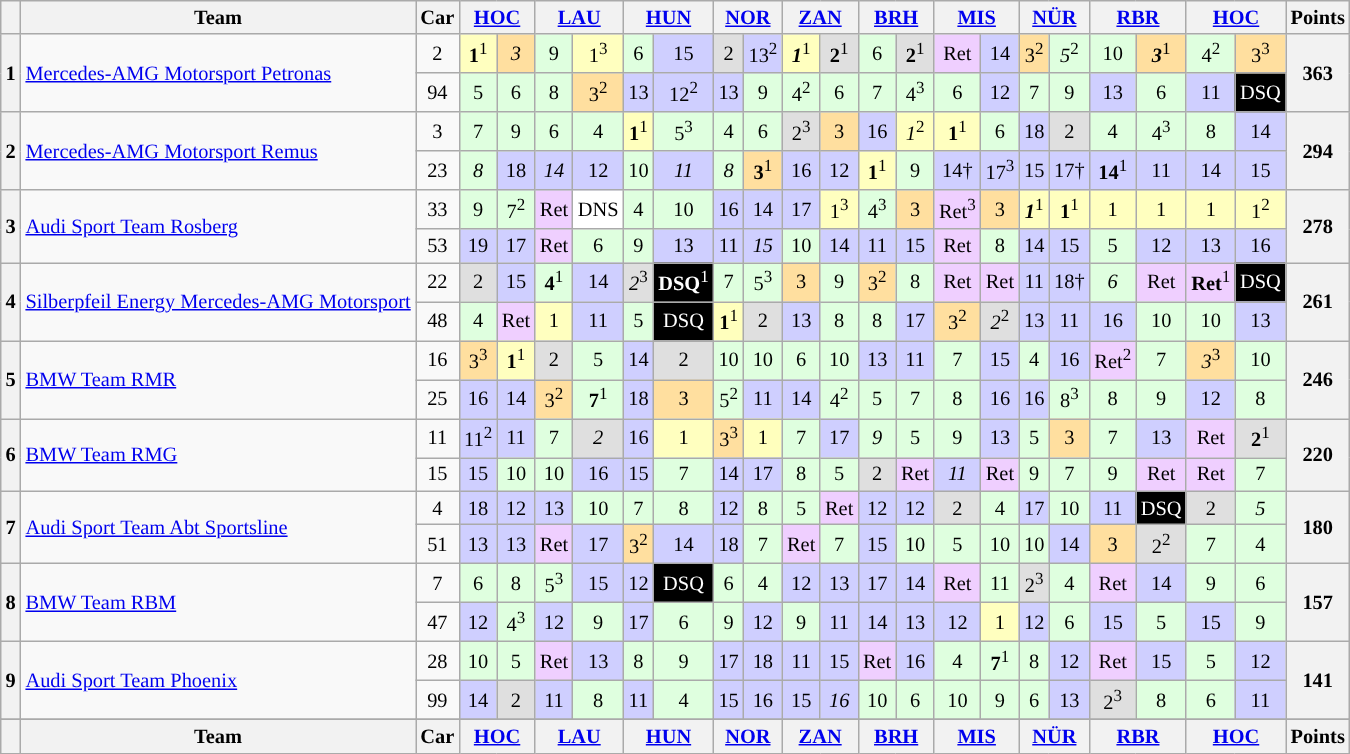<table class="wikitable" style="font-size:85%; text-align:center">
<tr style="background:#f9f9f9" valign="top">
<th valign="middle"></th>
<th valign="middle">Team</th>
<th valign="middle">Car</th>
<th colspan="2"><a href='#'>HOC</a><br></th>
<th colspan="2"><a href='#'>LAU</a><br></th>
<th colspan="2"><a href='#'>HUN</a><br></th>
<th colspan="2"><a href='#'>NOR</a><br></th>
<th colspan="2"><a href='#'>ZAN</a><br></th>
<th colspan="2"><a href='#'>BRH</a><br></th>
<th colspan="2"><a href='#'>MIS</a><br></th>
<th colspan="2"><a href='#'>NÜR</a><br></th>
<th colspan="2"><a href='#'>RBR</a><br></th>
<th colspan="2"><a href='#'>HOC</a><br></th>
<th valign="middle">Points</th>
</tr>
<tr>
<th rowspan="2">1</th>
<td rowspan="2" align="left"><a href='#'>Mercedes-AMG Motorsport Petronas</a></td>
<td>2</td>
<td style="background:#ffffbf;"><strong>1</strong><sup>1</sup></td>
<td style="background:#ffdf9f;"><em>3</em></td>
<td style="background:#dfffdf;">9</td>
<td style="background:#ffffbf;">1<sup>3</sup></td>
<td style="background:#dfffdf;">6</td>
<td style="background:#cfcfff;">15</td>
<td style="background:#dfdfdf;">2</td>
<td style="background:#cfcfff;">13<sup>2</sup></td>
<td style="background:#ffffbf;"><strong><em>1</em></strong><sup>1</sup></td>
<td style="background:#dfdfdf;"><strong>2</strong><sup>1</sup></td>
<td style="background:#dfffdf;">6</td>
<td style="background:#dfdfdf;"><strong>2</strong><sup>1</sup></td>
<td style="background:#efcfff;">Ret</td>
<td style="background:#cfcfff;">14</td>
<td style="background:#ffdf9f;">3<sup>2</sup></td>
<td style="background:#dfffdf;"><em>5</em><sup>2</sup></td>
<td style="background:#dfffdf;">10</td>
<td style="background:#ffdf9f;"><strong><em>3</em></strong><sup>1</sup></td>
<td style="background:#dfffdf;">4<sup>2</sup></td>
<td style="background:#ffdf9f;">3<sup>3</sup></td>
<th rowspan="2">363</th>
</tr>
<tr>
<td>94</td>
<td style="background:#dfffdf;">5</td>
<td style="background:#dfffdf;">6</td>
<td style="background:#dfffdf;">8</td>
<td style="background:#ffdf9f;">3<sup>2</sup></td>
<td style="background:#cfcfff;">13</td>
<td style="background:#cfcfff;">12<sup>2</sup></td>
<td style="background:#cfcfff;">13</td>
<td style="background:#dfffdf;">9</td>
<td style="background:#dfffdf;">4<sup>2</sup></td>
<td style="background:#dfffdf;">6</td>
<td style="background:#dfffdf;">7</td>
<td style="background:#dfffdf;">4<sup>3</sup></td>
<td style="background:#dfffdf;">6</td>
<td style="background:#cfcfff;">12</td>
<td style="background:#dfffdf;">7</td>
<td style="background:#dfffdf;">9</td>
<td style="background:#cfcfff;">13</td>
<td style="background:#dfffdf;">6</td>
<td style="background:#cfcfff;">11</td>
<td style="background:#000000; color:#ffffff;">DSQ</td>
</tr>
<tr>
<th rowspan="2">2</th>
<td rowspan="2" align="left"><a href='#'>Mercedes-AMG Motorsport Remus</a></td>
<td>3</td>
<td style="background:#dfffdf;">7</td>
<td style="background:#dfffdf;">9</td>
<td style="background:#dfffdf;">6</td>
<td style="background:#dfffdf;">4</td>
<td style="background:#ffffbd;"><strong>1</strong><sup>1</sup></td>
<td style="background:#dfffdf;">5<sup>3</sup></td>
<td style="background:#dfffdf;">4</td>
<td style="background:#dfffdf;">6</td>
<td style="background:#dfdfdf;">2<sup>3</sup></td>
<td style="background:#ffdf9f;">3</td>
<td style="background:#cfcfff;">16</td>
<td style="background:#ffffbf;"><em>1</em><sup>2</sup></td>
<td style="background:#ffffbf;"><strong>1</strong><sup>1</sup></td>
<td style="background:#dfffdf;">6</td>
<td style="background:#cfcfff;">18</td>
<td style="background:#dfdfdf;">2</td>
<td style="background:#dfffdf;">4</td>
<td style="background:#dfffdf;">4<sup>3</sup></td>
<td style="background:#dfffdf;">8</td>
<td style="background:#cfcfff;">14</td>
<th rowspan="2">294</th>
</tr>
<tr>
<td>23</td>
<td style="background:#dfffdf;"><em>8</em></td>
<td style="background:#cfcfff;">18</td>
<td style="background:#cfcfff;"><em>14</em></td>
<td style="background:#cfcfff;">12</td>
<td style="background:#dfffdf;">10</td>
<td style="background:#cfcfff;"><em>11</em></td>
<td style="background:#dfffdf;"><em>8</em></td>
<td style="background:#ffdf9f;"><strong>3</strong><sup>1</sup></td>
<td style="background:#cfcfff;">16</td>
<td style="background:#cfcfff;">12</td>
<td style="background:#ffffbf;"><strong>1</strong><sup>1</sup></td>
<td style="background:#dfffdf;">9</td>
<td style="background:#cfcfff;">14†</td>
<td style="background:#cfcfff;">17<sup>3</sup></td>
<td style="background:#cfcfff;">15</td>
<td style="background:#cfcfff;">17†</td>
<td style="background:#cfcfff;"><strong>14</strong><sup>1</sup></td>
<td style="background:#cfcfff;">11</td>
<td style="background:#cfcfff;">14</td>
<td style="background:#cfcfff;">15</td>
</tr>
<tr>
<th rowspan="2">3</th>
<td rowspan="2" align="left"><a href='#'>Audi Sport Team Rosberg</a></td>
<td>33</td>
<td style="background:#dfffdf;">9</td>
<td style="background:#dfffdf;">7<sup>2</sup></td>
<td style="background:#efcfff;">Ret</td>
<td style="background:#ffffff;">DNS</td>
<td style="background:#dfffdf;">4</td>
<td style="background:#dfffdf;">10</td>
<td style="background:#cfcfff;">16</td>
<td style="background:#cfcfff;">14</td>
<td style="background:#cfcfff;">17</td>
<td style="background:#ffffbf;">1<sup>3</sup></td>
<td style="background:#dfffdf;">4<sup>3</sup></td>
<td style="background:#ffdf9f;">3</td>
<td style="background:#efcfff;">Ret<sup>3</sup></td>
<td style="background:#ffdf9f;">3</td>
<td style="background:#ffffbf;"><strong><em>1</em></strong><sup>1</sup></td>
<td style="background:#ffffbf;"><strong>1</strong><sup>1</sup></td>
<td style="background:#ffffbf;">1</td>
<td style="background:#ffffbf;">1</td>
<td style="background:#ffffbf;">1</td>
<td style="background:#ffffbf;">1<sup>2</sup></td>
<th rowspan="2">278</th>
</tr>
<tr>
<td>53</td>
<td style="background:#cfcfff;">19</td>
<td style="background:#cfcfff;">17</td>
<td style="background:#efcfff;">Ret</td>
<td style="background:#dfffdf;">6</td>
<td style="background:#dfffdf;">9</td>
<td style="background:#cfcfff;">13</td>
<td style="background:#cfcfff;">11</td>
<td style="background:#cfcfff;"><em>15</em></td>
<td style="background:#dfffdf;">10</td>
<td style="background:#cfcfff;">14</td>
<td style="background:#cfcfff;">11</td>
<td style="background:#cfcfff;">15</td>
<td style="background:#efcfff;">Ret</td>
<td style="background:#dfffdf;">8</td>
<td style="background:#cfcfff;">14</td>
<td style="background:#cfcfff;">15</td>
<td style="background:#dfffdf;">5</td>
<td style="background:#cfcfff;">12</td>
<td style="background:#cfcfff;">13</td>
<td style="background:#cfcfff;">16</td>
</tr>
<tr>
<th rowspan="2">4</th>
<td rowspan="2" align="left"><a href='#'>Silberpfeil Energy Mercedes-AMG Motorsport</a></td>
<td>22</td>
<td style="background:#dfdfdf;">2</td>
<td style="background:#cfcfff;">15</td>
<td style="background:#dfffdf;"><strong>4</strong><sup>1</sup></td>
<td style="background:#cfcfff;">14</td>
<td style="background:#dfdfdf;"><em>2</em><sup>3</sup></td>
<td style="background:#000000; color:white;"><strong>DSQ</strong><sup>1</sup></td>
<td style="background:#dfffdf;">7</td>
<td style="background:#dfffdf;">5<sup>3</sup></td>
<td style="background:#ffdf9f;">3</td>
<td style="background:#dfffdf;">9</td>
<td style="background:#ffdf9f;">3<sup>2</sup></td>
<td style="background:#dfffdf;">8</td>
<td style="background:#efcfff;'">Ret</td>
<td style="background:#efcfff;'">Ret</td>
<td style="background:#cfcfff;">11</td>
<td style="background:#cfcfff;">18†</td>
<td style="background:#dfffdf;"><em>6</em></td>
<td style="background:#efcfff;">Ret</td>
<td style="background:#efcfff;"><strong>Ret</strong><sup>1</sup></td>
<td style="background:#000000; color:#ffffff;">DSQ</td>
<th rowspan="2">261</th>
</tr>
<tr>
<td>48</td>
<td style="background:#dfffdf;">4</td>
<td style="background:#efcfff;">Ret</td>
<td style="background:#ffffbf;">1</td>
<td style="background:#cfcfff;">11</td>
<td style="background:#dfffdf;">5</td>
<td style="background:#000000; color:white;">DSQ</td>
<td style="background:#ffffbd;"><strong>1</strong><sup>1</sup></td>
<td style="background:#dfdfdf;">2</td>
<td style="background:#cfcfff;">13</td>
<td style="background:#dfffdf;">8</td>
<td style="background:#dfffdf;">8</td>
<td style="background:#cfcfff;">17</td>
<td style="background:#ffdf9f;">3<sup>2</sup></td>
<td style="background:#dfdfdf;"><em>2</em><sup>2</sup></td>
<td style="background:#cfcfff;">13</td>
<td style="background:#cfcfff;">11</td>
<td style="background:#cfcfff;">16</td>
<td style="background:#dfffdf;">10</td>
<td style="background:#dfffdf;">10</td>
<td style="background:#cfcfff;">13</td>
</tr>
<tr>
<th rowspan="2">5</th>
<td rowspan="2" align="left"><a href='#'>BMW Team RMR</a></td>
<td>16</td>
<td style="background:#ffdf9f;">3<sup>3</sup></td>
<td style="background:#ffffbf;"><strong>1</strong><sup>1</sup></td>
<td style="background:#dfdfdf;">2</td>
<td style="background:#dfffdf;">5</td>
<td style="background:#cfcfff;">14</td>
<td style="background:#dfdfdf;">2</td>
<td style="background:#dfffdf;">10</td>
<td style="background:#dfffdf;">10</td>
<td style="background:#dfffdf;">6</td>
<td style="background:#dfffdf;">10</td>
<td style="background:#cfcfff;">13</td>
<td style="background:#cfcfff;">11</td>
<td style="background:#dfffdf;">7</td>
<td style="background:#cfcfff;">15</td>
<td style="background:#dfffdf;">4</td>
<td style="background:#cfcfff;">16</td>
<td style="background:#efcfff;">Ret<sup>2</sup></td>
<td style="background:#dfffdf;">7</td>
<td style="background:#ffdf9f;"><em>3</em><sup>3</sup></td>
<td style="background:#dfffdf;">10</td>
<th rowspan="2">246</th>
</tr>
<tr>
<td>25</td>
<td style="background:#cfcfff;">16</td>
<td style="background:#cfcfff;">14</td>
<td style="background:#ffdf9f;">3<sup>2</sup></td>
<td style="background:#dfffdf;"><strong>7</strong><sup>1</sup></td>
<td style="background:#cfcfff;">18</td>
<td style="background:#ffdf9f;">3</td>
<td style="background:#dfffdf;">5<sup>2</sup></td>
<td style="background:#cfcfff;">11</td>
<td style="background:#cfcfff;">14</td>
<td style="background:#dfffdf;">4<sup>2</sup></td>
<td style="background:#dfffdf;">5</td>
<td style="background:#dfffdf;">7</td>
<td style="background:#dfffdf;">8</td>
<td style="background:#cfcfff;">16</td>
<td style="background:#cfcfff;">16</td>
<td style="background:#dfffdf;">8<sup>3</sup></td>
<td style="background:#dfffdf;">8</td>
<td style="background:#dfffdf;">9</td>
<td style="background:#cfcfff;">12</td>
<td style="background:#dfffdf;">8</td>
</tr>
<tr>
<th rowspan="2">6</th>
<td rowspan="2" align="left"><a href='#'>BMW Team RMG</a></td>
<td>11</td>
<td style="background:#cfcfff;">11<sup>2</sup></td>
<td style="background:#cfcfff;">11</td>
<td style="background:#dfffdf;">7</td>
<td style="background:#dfdfdf;"><em>2</em></td>
<td style="background:#cfcfff;">16</td>
<td style="background:#ffffbf;">1</td>
<td style="background:#ffdf9f;">3<sup>3</sup></td>
<td style="background:#ffffbd;">1</td>
<td style="background:#dfffdf;">7</td>
<td style="background:#cfcfff;">17</td>
<td style="background:#dfffdf;"><em>9</em></td>
<td style="background:#dfffdf;">5</td>
<td style="background:#dfffdf;">9</td>
<td style="background:#cfcfff;">13</td>
<td style="background:#dfffdf;">5</td>
<td style="background:#ffdf9f;">3</td>
<td style="background:#dfffdf;">7</td>
<td style="background:#cfcfff;">13</td>
<td style="background:#efcfff;">Ret</td>
<td style="background:#dfdfdf;"><strong>2</strong><sup>1</sup></td>
<th rowspan="2">220</th>
</tr>
<tr>
<td>15</td>
<td style="background:#cfcfff;">15</td>
<td style="background:#dfffdf;">10</td>
<td style="background:#dfffdf;">10</td>
<td style="background:#cfcfff;">16</td>
<td style="background:#cfcfff;">15</td>
<td style="background:#dfffdf;">7</td>
<td style="background:#cfcfff;">14</td>
<td style="background:#cfcfff;">17</td>
<td style="background:#dfffdf;">8</td>
<td style="background:#dfffdf;">5</td>
<td style="background:#dfdfdf;">2</td>
<td style="background:#efcfff;">Ret</td>
<td style="background:#cfcfff;"><em>11</em></td>
<td style="background:#efcfff;">Ret</td>
<td style="background:#dfffdf;">9</td>
<td style="background:#dfffdf;">7</td>
<td style="background:#dfffdf;">9</td>
<td style="background:#efcfff;">Ret</td>
<td style="background:#efcfff;">Ret</td>
<td style="background:#dfffdf;">7</td>
</tr>
<tr>
<th rowspan="2">7</th>
<td rowspan="2" align="left"><a href='#'>Audi Sport Team Abt Sportsline</a></td>
<td>4</td>
<td style="background:#cfcfff;">18</td>
<td style="background:#cfcfff;">12</td>
<td style="background:#cfcfff;">13</td>
<td style="background:#dfffdf;">10</td>
<td style="background:#dfffdf;">7</td>
<td style="background:#dfffdf;">8</td>
<td style="background:#cfcfff;">12</td>
<td style="background:#dfffdf;">8</td>
<td style="background:#dfffdf;">5</td>
<td style="background:#efcfff;">Ret</td>
<td style="background:#cfcfff;">12</td>
<td style="background:#cfcfff;">12</td>
<td style="background:#dfdfdf;">2</td>
<td style="background:#dfffdf;">4</td>
<td style="background:#cfcfff;">17</td>
<td style="background:#dfffdf;">10</td>
<td style="background:#cfcfff;">11</td>
<td style="background:#000000; color:white;">DSQ</td>
<td style="background:#dfdfdf;">2</td>
<td style="background:#dfffdf;"><em>5</em></td>
<th rowspan="2">180</th>
</tr>
<tr>
<td>51</td>
<td style="background:#cfcfff;">13</td>
<td style="background:#cfcfff;">13</td>
<td style="background:#efcfff;">Ret</td>
<td style="background:#cfcfff;">17</td>
<td style="background:#ffdf9f;">3<sup>2</sup></td>
<td style="background:#cfcfff;">14</td>
<td style="background:#cfcfff;">18</td>
<td style="background:#dfffdf;">7</td>
<td style="background:#efcfff;">Ret</td>
<td style="background:#dfffdf;">7</td>
<td style="background:#cfcfff;">15</td>
<td style="background:#dfffdf;">10</td>
<td style="background:#dfffdf;">5</td>
<td style="background:#dfffdf;">10</td>
<td style="background:#dfffdf;">10</td>
<td style="background:#cfcfff;">14</td>
<td style="background:#ffdf9f;">3</td>
<td style="background:#dfdfdf;">2<sup>2</sup></td>
<td style="background:#dfffdf;">7</td>
<td style="background:#dfffdf;">4</td>
</tr>
<tr>
<th rowspan="2">8</th>
<td rowspan="2" align="left"><a href='#'>BMW Team RBM</a></td>
<td>7</td>
<td style="background:#dfffdf;">6</td>
<td style="background:#dfffdf;">8</td>
<td style="background:#dfffdf;">5<sup>3</sup></td>
<td style="background:#cfcfff;">15</td>
<td style="background:#cfcfff;">12</td>
<td style="background:#000000; color:white;">DSQ</td>
<td style="background:#dfffdf;">6</td>
<td style="background:#dfffdf;">4</td>
<td style="background:#cfcfff;">12</td>
<td style="background:#cfcfff;">13</td>
<td style="background:#cfcfff;">17</td>
<td style="background:#cfcfff;">14</td>
<td style="background:#efcfff;">Ret</td>
<td style="background:#dfffdf;">11</td>
<td style="background:#dfdfdf;">2<sup>3</sup></td>
<td style="background:#dfffdf;">4</td>
<td style="background:#efcfff;">Ret</td>
<td style="background:#cfcfff;">14</td>
<td style="background:#dfffdf;">9</td>
<td style="background:#dfffdf;">6</td>
<th rowspan="2">157</th>
</tr>
<tr>
<td>47</td>
<td style="background:#cfcfff;">12</td>
<td style="background:#dfffdf;">4<sup>3</sup></td>
<td style="background:#cfcfff;">12</td>
<td style="background:#dfffdf;">9</td>
<td style="background:#cfcfff;">17</td>
<td style="background:#dfffdf;">6</td>
<td style="background:#dfffdf;">9</td>
<td style="background:#cfcfff;">12</td>
<td style="background:#dfffdf;">9</td>
<td style="background:#cfcfff;">11</td>
<td style="background:#cfcfff;">14</td>
<td style="background:#cfcfff;">13</td>
<td style="background:#cfcfff;">12</td>
<td style="background:#ffffbf;">1</td>
<td style="background:#cfcfff;">12</td>
<td style="background:#dfffdf;">6</td>
<td style="background:#cfcfff;">15</td>
<td style="background:#dfffdf;">5</td>
<td style="background:#cfcfff;">15</td>
<td style="background:#dfffdf;">9</td>
</tr>
<tr>
<th rowspan="2">9</th>
<td rowspan="2" align="left"><a href='#'>Audi Sport Team Phoenix</a></td>
<td>28</td>
<td style="background:#dfffdf;">10</td>
<td style="background:#dfffdf;">5</td>
<td style="background:#efcfff;">Ret</td>
<td style="background:#cfcfff;">13</td>
<td style="background:#dfffdf;">8</td>
<td style="background:#dfffdf;">9</td>
<td style="background:#cfcfff;">17</td>
<td style="background:#cfcfff;">18</td>
<td style="background:#cfcfff;">11</td>
<td style="background:#cfcfff;">15</td>
<td style="background:#efcfff;">Ret</td>
<td style="background:#cfcfff;">16</td>
<td style="background:#dfffdf;">4</td>
<td style="background:#dfffdf;"><strong>7</strong><sup>1</sup></td>
<td style="background:#dfffdf;">8</td>
<td style="background:#cfcfff;">12</td>
<td style="background:#efcfff;">Ret</td>
<td style="background:#cfcfff;">15</td>
<td style="background:#dfffdf;">5</td>
<td style="background:#cfcfff;">12</td>
<th rowspan="2">141</th>
</tr>
<tr>
<td>99</td>
<td style="background:#cfcfff;">14</td>
<td style="background:#dfdfdf;">2</td>
<td style="background:#cfcfff;">11</td>
<td style="background:#dfffdf;">8</td>
<td style="background:#cfcfff;">11</td>
<td style="background:#dfffdf;">4</td>
<td style="background:#cfcfff;">15</td>
<td style="background:#cfcfff;">16</td>
<td style="background:#cfcfff;">15</td>
<td style="background:#cfcfff;"><em>16</em></td>
<td style="background:#dfffdf;">10</td>
<td style="background:#dfffdf;">6</td>
<td style="background:#dfffdf;">10</td>
<td style="background:#dfffdf;">9</td>
<td style="background:#dfffdf;">6</td>
<td style="background:#cfcfff;">13</td>
<td style="background:#dfdfdf;">2<sup>3</sup></td>
<td style="background:#dfffdf;">8</td>
<td style="background:#dfffdf;">6</td>
<td style="background:#cfcfff;">11</td>
</tr>
<tr>
</tr>
<tr style="background:#f9f9f9" valign="top">
<th valign="middle"></th>
<th valign="middle">Team</th>
<th valign="middle">Car</th>
<th colspan="2"><a href='#'>HOC</a><br></th>
<th colspan="2"><a href='#'>LAU</a><br></th>
<th colspan="2"><a href='#'>HUN</a><br></th>
<th colspan="2"><a href='#'>NOR</a><br></th>
<th colspan="2"><a href='#'>ZAN</a><br></th>
<th colspan="2"><a href='#'>BRH</a><br></th>
<th colspan="2"><a href='#'>MIS</a><br></th>
<th colspan="2"><a href='#'>NÜR</a><br></th>
<th colspan="2"><a href='#'>RBR</a><br></th>
<th colspan="2"><a href='#'>HOC</a><br></th>
<th valign="middle">Points</th>
</tr>
</table>
